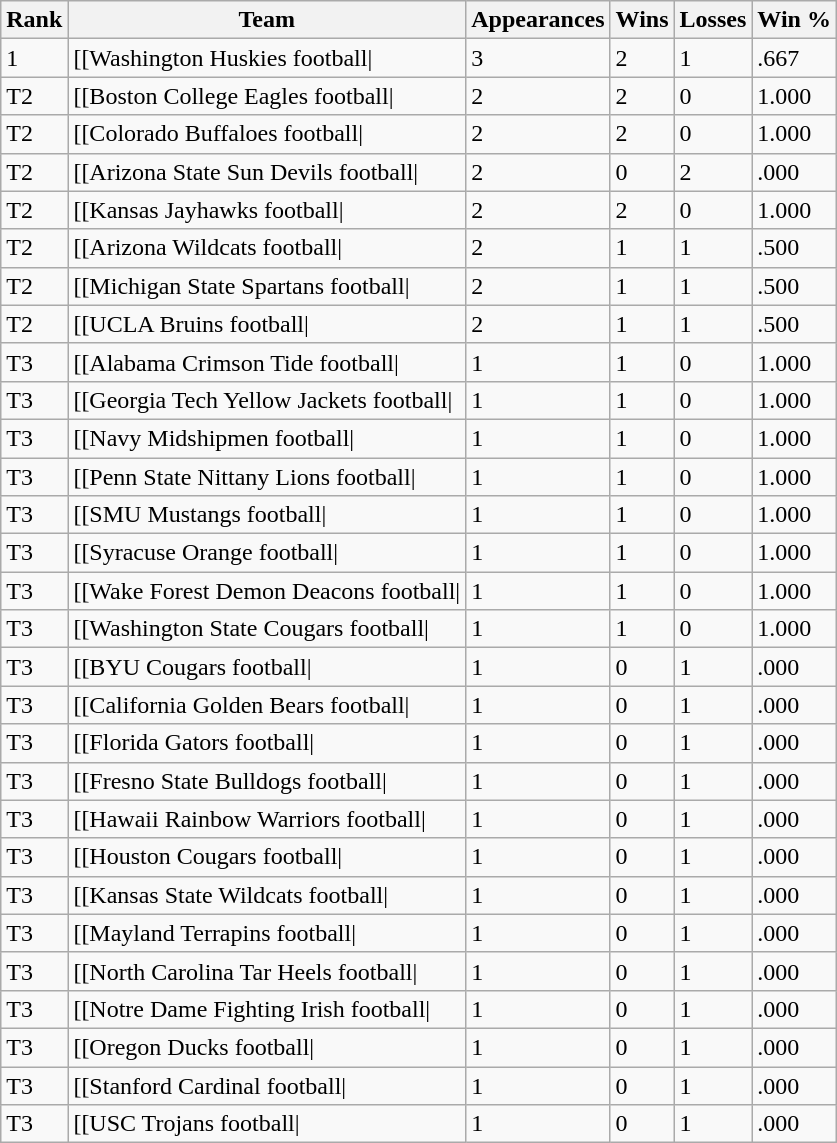<table class="wikitable">
<tr>
<th>Rank</th>
<th>Team</th>
<th>Appearances</th>
<th>Wins</th>
<th>Losses</th>
<th>Win %</th>
</tr>
<tr>
<td>1</td>
<td style=>[[Washington Huskies football|</td>
<td>3</td>
<td>2</td>
<td>1</td>
<td>.667</td>
</tr>
<tr>
<td>T2</td>
<td style=>[[Boston College Eagles football|</td>
<td>2</td>
<td>2</td>
<td>0</td>
<td>1.000</td>
</tr>
<tr>
<td>T2</td>
<td style=>[[Colorado Buffaloes football|</td>
<td>2</td>
<td>2</td>
<td>0</td>
<td>1.000</td>
</tr>
<tr>
<td>T2</td>
<td style=>[[Arizona State Sun Devils football|</td>
<td>2</td>
<td>0</td>
<td>2</td>
<td>.000</td>
</tr>
<tr>
<td>T2</td>
<td style=>[[Kansas Jayhawks football|</td>
<td>2</td>
<td>2</td>
<td>0</td>
<td>1.000</td>
</tr>
<tr>
<td>T2</td>
<td style=>[[Arizona Wildcats football|</td>
<td>2</td>
<td>1</td>
<td>1</td>
<td>.500</td>
</tr>
<tr>
<td>T2</td>
<td style=>[[Michigan State Spartans football|</td>
<td>2</td>
<td>1</td>
<td>1</td>
<td>.500</td>
</tr>
<tr>
<td>T2</td>
<td style=>[[UCLA Bruins football|</td>
<td>2</td>
<td>1</td>
<td>1</td>
<td>.500</td>
</tr>
<tr>
<td>T3</td>
<td style=>[[Alabama Crimson Tide football|</td>
<td>1</td>
<td>1</td>
<td>0</td>
<td>1.000</td>
</tr>
<tr>
<td>T3</td>
<td style=>[[Georgia Tech Yellow Jackets football|</td>
<td>1</td>
<td>1</td>
<td>0</td>
<td>1.000</td>
</tr>
<tr>
<td>T3</td>
<td style=>[[Navy Midshipmen football|</td>
<td>1</td>
<td>1</td>
<td>0</td>
<td>1.000</td>
</tr>
<tr>
<td>T3</td>
<td style=>[[Penn State Nittany Lions football|</td>
<td>1</td>
<td>1</td>
<td>0</td>
<td>1.000</td>
</tr>
<tr>
<td>T3</td>
<td style=>[[SMU Mustangs football|</td>
<td>1</td>
<td>1</td>
<td>0</td>
<td>1.000</td>
</tr>
<tr>
<td>T3</td>
<td style=>[[Syracuse Orange football|</td>
<td>1</td>
<td>1</td>
<td>0</td>
<td>1.000</td>
</tr>
<tr>
<td>T3</td>
<td style=>[[Wake Forest Demon Deacons football|</td>
<td>1</td>
<td>1</td>
<td>0</td>
<td>1.000</td>
</tr>
<tr>
<td>T3</td>
<td style=>[[Washington State Cougars football|</td>
<td>1</td>
<td>1</td>
<td>0</td>
<td>1.000</td>
</tr>
<tr>
<td>T3</td>
<td style=>[[BYU Cougars football|</td>
<td>1</td>
<td>0</td>
<td>1</td>
<td>.000</td>
</tr>
<tr>
<td>T3</td>
<td style=>[[California Golden Bears football|</td>
<td>1</td>
<td>0</td>
<td>1</td>
<td>.000</td>
</tr>
<tr>
<td>T3</td>
<td style=>[[Florida Gators football|</td>
<td>1</td>
<td>0</td>
<td>1</td>
<td>.000</td>
</tr>
<tr>
<td>T3</td>
<td style=>[[Fresno State Bulldogs football|</td>
<td>1</td>
<td>0</td>
<td>1</td>
<td>.000</td>
</tr>
<tr>
<td>T3</td>
<td style=>[[Hawaii Rainbow Warriors football|</td>
<td>1</td>
<td>0</td>
<td>1</td>
<td>.000</td>
</tr>
<tr>
<td>T3</td>
<td style=>[[Houston Cougars football|</td>
<td>1</td>
<td>0</td>
<td>1</td>
<td>.000</td>
</tr>
<tr>
<td>T3</td>
<td style=>[[Kansas State Wildcats football|</td>
<td>1</td>
<td>0</td>
<td>1</td>
<td>.000</td>
</tr>
<tr>
<td>T3</td>
<td style=>[[Mayland Terrapins football|</td>
<td>1</td>
<td>0</td>
<td>1</td>
<td>.000</td>
</tr>
<tr>
<td>T3</td>
<td style=>[[North Carolina Tar Heels football|</td>
<td>1</td>
<td>0</td>
<td>1</td>
<td>.000</td>
</tr>
<tr>
<td>T3</td>
<td style=>[[Notre Dame Fighting Irish football|</td>
<td>1</td>
<td>0</td>
<td>1</td>
<td>.000</td>
</tr>
<tr>
<td>T3</td>
<td style=>[[Oregon Ducks football|</td>
<td>1</td>
<td>0</td>
<td>1</td>
<td>.000</td>
</tr>
<tr>
<td>T3</td>
<td style=>[[Stanford Cardinal football|</td>
<td>1</td>
<td>0</td>
<td>1</td>
<td>.000</td>
</tr>
<tr>
<td>T3</td>
<td style=>[[USC Trojans football|</td>
<td>1</td>
<td>0</td>
<td>1</td>
<td>.000</td>
</tr>
</table>
